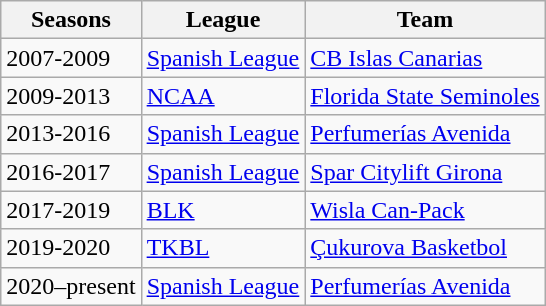<table class="wikitable">
<tr>
<th>Seasons</th>
<th>League</th>
<th>Team</th>
</tr>
<tr>
<td>2007-2009</td>
<td> <a href='#'>Spanish League</a></td>
<td><a href='#'>CB Islas Canarias</a></td>
</tr>
<tr>
<td>2009-2013</td>
<td> <a href='#'>NCAA</a></td>
<td><a href='#'>Florida State Seminoles</a></td>
</tr>
<tr>
<td>2013-2016</td>
<td> <a href='#'>Spanish League</a></td>
<td><a href='#'>Perfumerías Avenida</a></td>
</tr>
<tr>
<td>2016-2017</td>
<td> <a href='#'>Spanish League</a></td>
<td><a href='#'>Spar Citylift Girona</a></td>
</tr>
<tr>
<td>2017-2019</td>
<td> <a href='#'>BLK</a></td>
<td><a href='#'>Wisla Can-Pack</a></td>
</tr>
<tr>
<td>2019-2020</td>
<td> <a href='#'>TKBL</a></td>
<td><a href='#'>Çukurova Basketbol</a></td>
</tr>
<tr>
<td>2020–present</td>
<td> <a href='#'>Spanish League</a></td>
<td><a href='#'>Perfumerías Avenida</a></td>
</tr>
</table>
